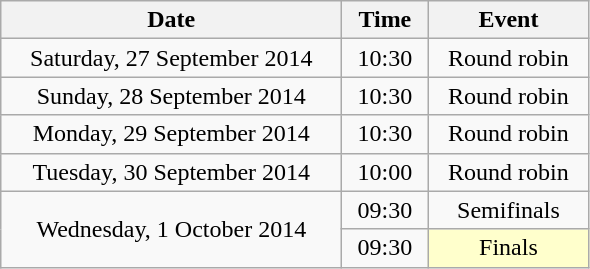<table class = "wikitable" style="text-align:center;">
<tr>
<th width=220>Date</th>
<th width=50>Time</th>
<th width=100>Event</th>
</tr>
<tr>
<td>Saturday, 27 September 2014</td>
<td>10:30</td>
<td>Round robin</td>
</tr>
<tr>
<td>Sunday, 28 September 2014</td>
<td>10:30</td>
<td>Round robin</td>
</tr>
<tr>
<td>Monday, 29 September 2014</td>
<td>10:30</td>
<td>Round robin</td>
</tr>
<tr>
<td>Tuesday, 30 September 2014</td>
<td>10:00</td>
<td>Round robin</td>
</tr>
<tr>
<td rowspan=2>Wednesday, 1 October 2014</td>
<td>09:30</td>
<td>Semifinals</td>
</tr>
<tr>
<td>09:30</td>
<td bgcolor=ffffcc>Finals</td>
</tr>
</table>
